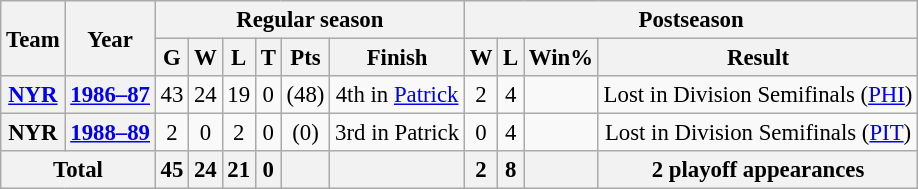<table class="wikitable" style="font-size:95%; text-align:center;">
<tr>
<th rowspan="2">Team</th>
<th rowspan="2">Year</th>
<th colspan="6">Regular season</th>
<th colspan="4">Postseason</th>
</tr>
<tr>
<th>G</th>
<th>W</th>
<th>L</th>
<th>T</th>
<th>Pts</th>
<th>Finish</th>
<th>W</th>
<th>L</th>
<th>Win%</th>
<th>Result</th>
</tr>
<tr>
<th><a href='#'>NYR</a></th>
<th><a href='#'>1986–87</a></th>
<td>43</td>
<td>24</td>
<td>19</td>
<td>0</td>
<td>(48)</td>
<td>4th in <a href='#'>Patrick</a></td>
<td>2</td>
<td>4</td>
<td></td>
<td>Lost in Division Semifinals (<a href='#'>PHI</a>)</td>
</tr>
<tr>
<th>NYR</th>
<th><a href='#'>1988–89</a></th>
<td>2</td>
<td>0</td>
<td>2</td>
<td>0</td>
<td>(0)</td>
<td>3rd in Patrick</td>
<td>0</td>
<td>4</td>
<td></td>
<td>Lost in Division Semifinals (<a href='#'>PIT</a>)</td>
</tr>
<tr>
<th colspan="2">Total</th>
<th>45</th>
<th>24</th>
<th>21</th>
<th>0</th>
<th> </th>
<th> </th>
<th>2</th>
<th>8</th>
<th></th>
<th>2 playoff appearances</th>
</tr>
</table>
